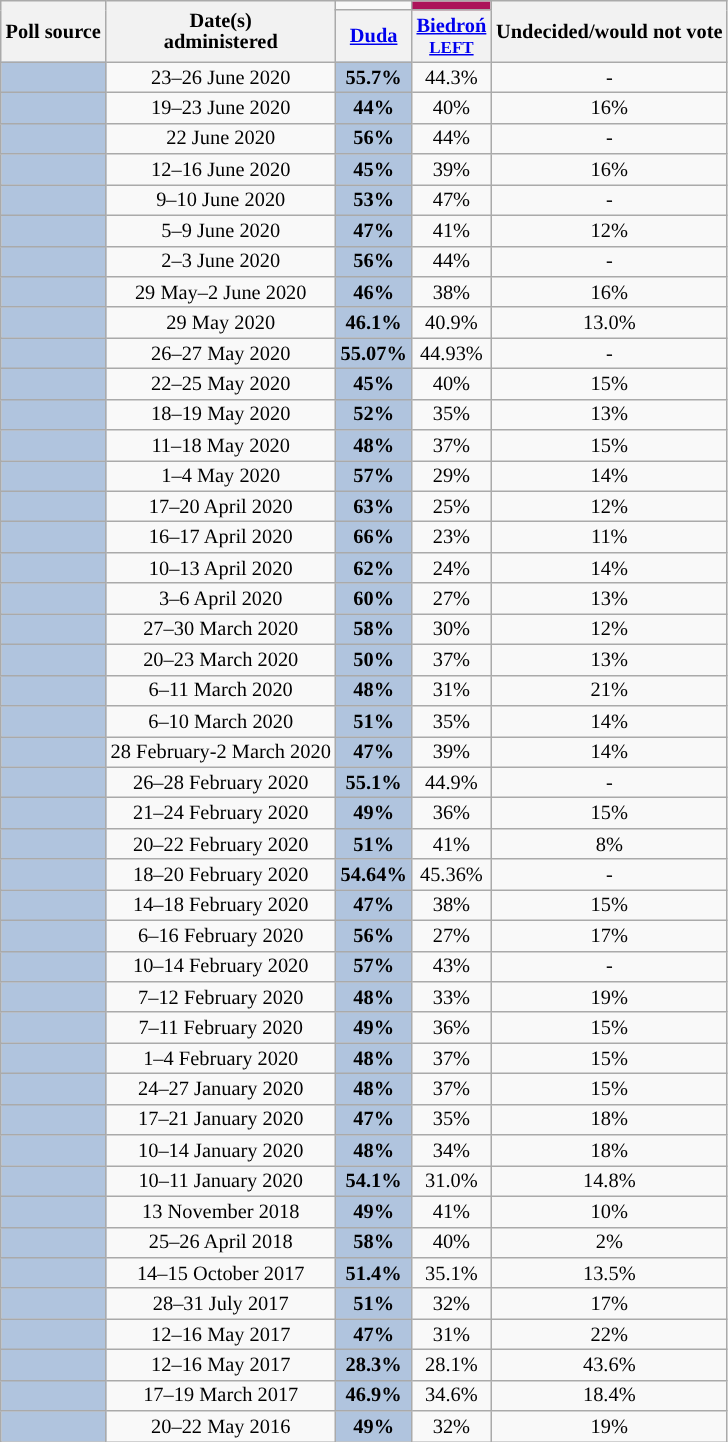<table class="wikitable" style="text-align:center;font-size:85%;line-height:14px;">
<tr>
<th rowspan="2">Poll source</th>
<th rowspan="2">Date(s)<br>administered</th>
<td></td>
<td style="background:#ac145a;"></td>
<th rowspan="2">Undecided/would not vote</th>
</tr>
<tr>
<th><a href='#'>Duda</a><br></th>
<th><a href='#'>Biedroń</a><br><small><a href='#'>LEFT</a></small></th>
</tr>
<tr>
<td style="background:lightsteelblue;"></td>
<td>23–26 June 2020</td>
<td style="background:lightsteelblue;"><strong>55.7%</strong></td>
<td>44.3%</td>
<td>-</td>
</tr>
<tr>
<td style="background:lightsteelblue;"></td>
<td>19–23 June 2020</td>
<td style="background:lightsteelblue;"><strong>44%</strong></td>
<td>40%</td>
<td>16%</td>
</tr>
<tr>
<td style="background:lightsteelblue;"></td>
<td>22 June 2020</td>
<td style="background:lightsteelblue;"><strong>56%</strong></td>
<td>44%</td>
<td>-</td>
</tr>
<tr>
<td style="background:lightsteelblue;"></td>
<td>12–16 June 2020</td>
<td style="background:lightsteelblue;"><strong>45%</strong></td>
<td>39%</td>
<td>16%</td>
</tr>
<tr>
<td style="background:lightsteelblue;"></td>
<td>9–10 June 2020</td>
<td style="background:lightsteelblue;"><strong>53%</strong></td>
<td>47%</td>
<td>-</td>
</tr>
<tr>
<td style="background:lightsteelblue;"></td>
<td>5–9 June 2020</td>
<td style="background:lightsteelblue;"><strong>47%</strong></td>
<td>41%</td>
<td>12%</td>
</tr>
<tr>
<td style="background:lightsteelblue;"></td>
<td>2–3 June 2020</td>
<td style="background:lightsteelblue;"><strong>56%</strong></td>
<td>44%</td>
<td>-</td>
</tr>
<tr>
<td style="background:lightsteelblue;"></td>
<td>29 May–2 June 2020</td>
<td style="background:lightsteelblue;"><strong>46%</strong></td>
<td>38%</td>
<td>16%</td>
</tr>
<tr>
<td style="background:lightsteelblue;"></td>
<td>29 May 2020</td>
<td style="background:lightsteelblue;"><strong>46.1%</strong></td>
<td>40.9%</td>
<td>13.0%</td>
</tr>
<tr>
<td style="background:lightsteelblue;"></td>
<td>26–27 May 2020</td>
<td style="background:lightsteelblue;"><strong>55.07%</strong></td>
<td>44.93%</td>
<td>-</td>
</tr>
<tr>
<td style="background:lightsteelblue;"></td>
<td>22–25 May 2020</td>
<td style="background:lightsteelblue;"><strong>45%</strong></td>
<td>40%</td>
<td>15%</td>
</tr>
<tr>
<td style="background:lightsteelblue;"></td>
<td>18–19 May 2020</td>
<td style="background:lightsteelblue;"><strong>52%</strong></td>
<td>35%</td>
<td>13%</td>
</tr>
<tr>
<td style="background:lightsteelblue;"></td>
<td>11–18 May 2020</td>
<td style="background:lightsteelblue;"><strong>48%</strong></td>
<td>37%</td>
<td>15%</td>
</tr>
<tr>
<td style="background:lightsteelblue;"></td>
<td>1–4 May 2020</td>
<td style="background:lightsteelblue;"><strong>57%</strong></td>
<td>29%</td>
<td>14%</td>
</tr>
<tr>
<td style="background:lightsteelblue;"></td>
<td>17–20 April 2020</td>
<td style="background:lightsteelblue;"><strong>63%</strong></td>
<td>25%</td>
<td>12%</td>
</tr>
<tr>
<td style="background:lightsteelblue;"></td>
<td>16–17 April 2020</td>
<td style="background:lightsteelblue;"><strong>66%</strong></td>
<td>23%</td>
<td>11%</td>
</tr>
<tr>
<td style="background:lightsteelblue;"></td>
<td>10–13 April 2020</td>
<td style="background:lightsteelblue;"><strong>62%</strong></td>
<td>24%</td>
<td>14%</td>
</tr>
<tr>
<td style="background:lightsteelblue;"></td>
<td>3–6 April 2020</td>
<td style="background:lightsteelblue;"><strong>60%</strong></td>
<td>27%</td>
<td>13%</td>
</tr>
<tr>
<td style="background:lightsteelblue;"></td>
<td>27–30 March 2020</td>
<td style="background:lightsteelblue;"><strong>58%</strong></td>
<td>30%</td>
<td>12%</td>
</tr>
<tr>
<td style="background:lightsteelblue;"></td>
<td>20–23 March 2020</td>
<td style="background:lightsteelblue;"><strong>50%</strong></td>
<td>37%</td>
<td>13%</td>
</tr>
<tr>
<td style="background:lightsteelblue;"></td>
<td>6–11 March 2020</td>
<td style="background:lightsteelblue;"><strong>48%</strong></td>
<td>31%</td>
<td>21%</td>
</tr>
<tr>
<td style="background:lightsteelblue;"></td>
<td>6–10 March 2020</td>
<td style="background:lightsteelblue;"><strong>51%</strong></td>
<td>35%</td>
<td>14%</td>
</tr>
<tr>
<td style="background:lightsteelblue;"></td>
<td>28 February-2 March 2020</td>
<td style="background:lightsteelblue;"><strong>47%</strong></td>
<td>39%</td>
<td>14%</td>
</tr>
<tr>
<td style="background:lightsteelblue;"></td>
<td>26–28 February 2020</td>
<td style="background:lightsteelblue;"><strong>55.1%</strong></td>
<td>44.9%</td>
<td>-</td>
</tr>
<tr>
<td style="background:lightsteelblue;"></td>
<td>21–24 February 2020</td>
<td style="background:lightsteelblue;"><strong>49%</strong></td>
<td>36%</td>
<td>15%</td>
</tr>
<tr>
<td style="background:lightsteelblue;"></td>
<td>20–22 February 2020</td>
<td style="background:lightsteelblue;"><strong>51%</strong></td>
<td>41%</td>
<td>8%</td>
</tr>
<tr>
<td style="background:lightsteelblue;"></td>
<td>18–20 February 2020</td>
<td style="background:lightsteelblue;"><strong>54.64%</strong></td>
<td>45.36%</td>
<td>-</td>
</tr>
<tr>
<td style="background:lightsteelblue;"></td>
<td>14–18 February 2020</td>
<td style="background:lightsteelblue;"><strong>47%</strong></td>
<td>38%</td>
<td>15%</td>
</tr>
<tr>
<td style="background:lightsteelblue;"></td>
<td>6–16 February 2020</td>
<td style="background:lightsteelblue;"><strong>56%</strong></td>
<td>27%</td>
<td>17%</td>
</tr>
<tr>
<td style="background:lightsteelblue;"></td>
<td>10–14 February 2020</td>
<td style="background:lightsteelblue;"><strong>57%</strong></td>
<td>43%</td>
<td>-</td>
</tr>
<tr>
<td style="background:lightsteelblue;"></td>
<td>7–12 February 2020</td>
<td style="background:lightsteelblue;"><strong>48%</strong></td>
<td>33%</td>
<td>19%</td>
</tr>
<tr>
<td style="background:lightsteelblue;"></td>
<td>7–11 February 2020</td>
<td style="background:lightsteelblue;"><strong>49%</strong></td>
<td>36%</td>
<td>15%</td>
</tr>
<tr>
<td style="background:lightsteelblue;"></td>
<td>1–4 February 2020</td>
<td style="background:lightsteelblue;"><strong>48%</strong></td>
<td>37%</td>
<td>15%</td>
</tr>
<tr>
<td style="background:lightsteelblue;"></td>
<td>24–27 January 2020</td>
<td style="background:lightsteelblue;"><strong>48%</strong></td>
<td>37%</td>
<td>15%</td>
</tr>
<tr>
<td style="background:lightsteelblue;"></td>
<td>17–21 January 2020</td>
<td style="background:lightsteelblue;"><strong>47%</strong></td>
<td>35%</td>
<td>18%</td>
</tr>
<tr>
<td style="background:lightsteelblue;"></td>
<td>10–14 January 2020</td>
<td style="background:lightsteelblue;"><strong>48%</strong></td>
<td>34%</td>
<td>18%</td>
</tr>
<tr>
<td style="background:lightsteelblue;"></td>
<td>10–11 January 2020</td>
<td style="background:lightsteelblue;"><strong>54.1%</strong></td>
<td>31.0%</td>
<td>14.8%</td>
</tr>
<tr>
<td style="background:lightsteelblue;"></td>
<td>13 November 2018</td>
<td style="background:lightsteelblue;"><strong>49%</strong></td>
<td>41%</td>
<td>10%</td>
</tr>
<tr>
<td style="background:lightsteelblue;"></td>
<td>25–26 April 2018</td>
<td style="background:lightsteelblue;"><strong>58%</strong></td>
<td>40%</td>
<td>2%</td>
</tr>
<tr>
<td style="background:lightsteelblue;"></td>
<td>14–15 October 2017</td>
<td style="background:lightsteelblue;"><strong>51.4%</strong></td>
<td>35.1%</td>
<td>13.5%</td>
</tr>
<tr>
<td style="background:lightsteelblue;"></td>
<td>28–31 July 2017</td>
<td style="background:lightsteelblue;"><strong>51%</strong></td>
<td>32%</td>
<td>17%</td>
</tr>
<tr>
<td style="background:lightsteelblue;"></td>
<td>12–16 May 2017</td>
<td style="background:lightsteelblue;"><strong>47%</strong></td>
<td>31%</td>
<td>22%</td>
</tr>
<tr>
<td style="background:lightsteelblue;"></td>
<td>12–16 May 2017</td>
<td style="background:lightsteelblue;"><strong>28.3%</strong></td>
<td>28.1%</td>
<td>43.6%</td>
</tr>
<tr>
<td style="background:lightsteelblue;"></td>
<td>17–19 March 2017</td>
<td style="background:lightsteelblue;"><strong>46.9%</strong></td>
<td>34.6%</td>
<td>18.4%</td>
</tr>
<tr>
<td style="background:lightsteelblue;"></td>
<td>20–22 May 2016</td>
<td style="background:lightsteelblue;"><strong>49%</strong></td>
<td>32%</td>
<td>19%</td>
</tr>
</table>
